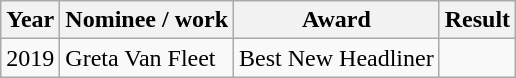<table class="wikitable">
<tr>
<th>Year</th>
<th>Nominee / work</th>
<th>Award</th>
<th>Result</th>
</tr>
<tr>
<td>2019</td>
<td>Greta Van Fleet</td>
<td>Best New Headliner</td>
<td></td>
</tr>
</table>
